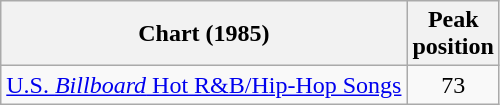<table class="wikitable sortable">
<tr>
<th>Chart (1985)</th>
<th align="center">Peak<br>position</th>
</tr>
<tr>
<td align="left"><a href='#'>U.S. <em>Billboard</em> Hot R&B/Hip-Hop Songs</a></td>
<td align="center">73<br></td>
</tr>
</table>
